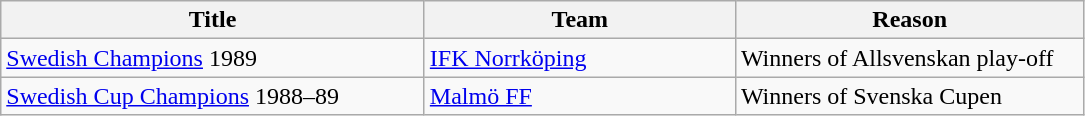<table class="wikitable" style="text-align: left">
<tr>
<th style="width: 275px;">Title</th>
<th style="width: 200px;">Team</th>
<th style="width: 225px;">Reason</th>
</tr>
<tr>
<td><a href='#'>Swedish Champions</a> 1989</td>
<td><a href='#'>IFK Norrköping</a></td>
<td>Winners of Allsvenskan play-off</td>
</tr>
<tr>
<td><a href='#'>Swedish Cup Champions</a> 1988–89</td>
<td><a href='#'>Malmö FF</a></td>
<td>Winners of Svenska Cupen</td>
</tr>
</table>
